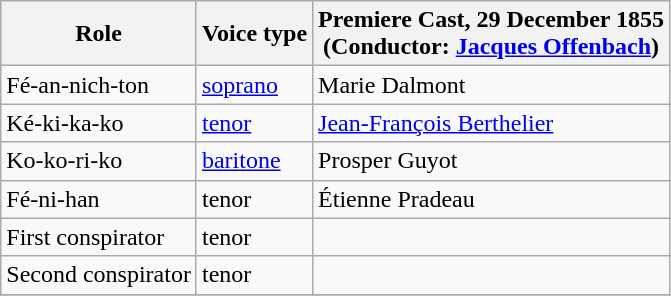<table class="wikitable">
<tr>
<th>Role</th>
<th>Voice type</th>
<th>Premiere Cast, 29 December 1855<br>(Conductor: <a href='#'>Jacques Offenbach</a>)</th>
</tr>
<tr>
<td>Fé-an-nich-ton</td>
<td><a href='#'>soprano</a></td>
<td>Marie Dalmont</td>
</tr>
<tr>
<td>Ké-ki-ka-ko</td>
<td><a href='#'>tenor</a></td>
<td><a href='#'>Jean-François Berthelier</a></td>
</tr>
<tr>
<td>Ko-ko-ri-ko</td>
<td><a href='#'>baritone</a></td>
<td>Prosper Guyot</td>
</tr>
<tr>
<td>Fé-ni-han</td>
<td>tenor</td>
<td>Étienne Pradeau</td>
</tr>
<tr>
<td>First conspirator</td>
<td>tenor</td>
<td></td>
</tr>
<tr>
<td>Second conspirator</td>
<td>tenor</td>
<td></td>
</tr>
<tr>
</tr>
</table>
